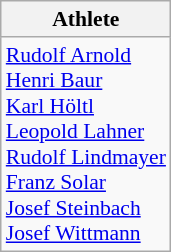<table class=wikitable style="font-size:90%">
<tr>
<th>Athlete</th>
</tr>
<tr>
<td><a href='#'>Rudolf Arnold</a><br><a href='#'>Henri Baur</a><br><a href='#'>Karl Höltl</a><br><a href='#'>Leopold Lahner</a><br><a href='#'>Rudolf Lindmayer</a><br><a href='#'>Franz Solar</a><br><a href='#'>Josef Steinbach</a><br><a href='#'>Josef Wittmann</a></td>
</tr>
</table>
